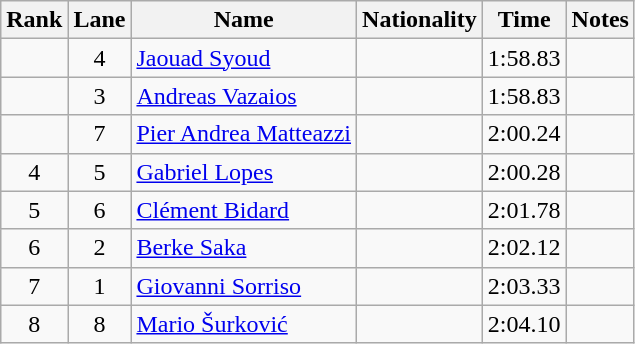<table class="wikitable sortable" style="text-align:center">
<tr>
<th>Rank</th>
<th>Lane</th>
<th>Name</th>
<th>Nationality</th>
<th>Time</th>
<th>Notes</th>
</tr>
<tr>
<td></td>
<td>4</td>
<td align=left><a href='#'>Jaouad Syoud</a></td>
<td align=left></td>
<td>1:58.83</td>
<td></td>
</tr>
<tr>
<td></td>
<td>3</td>
<td align=left><a href='#'>Andreas Vazaios</a></td>
<td align=left></td>
<td>1:58.83</td>
<td></td>
</tr>
<tr>
<td></td>
<td>7</td>
<td align=left><a href='#'>Pier Andrea Matteazzi</a></td>
<td align=left></td>
<td>2:00.24</td>
<td></td>
</tr>
<tr>
<td>4</td>
<td>5</td>
<td align=left><a href='#'>Gabriel Lopes</a></td>
<td align=left></td>
<td>2:00.28</td>
<td></td>
</tr>
<tr>
<td>5</td>
<td>6</td>
<td align=left><a href='#'>Clément Bidard</a></td>
<td align=left></td>
<td>2:01.78</td>
<td></td>
</tr>
<tr>
<td>6</td>
<td>2</td>
<td align=left><a href='#'>Berke Saka</a></td>
<td align=left></td>
<td>2:02.12</td>
<td></td>
</tr>
<tr>
<td>7</td>
<td>1</td>
<td align=left><a href='#'>Giovanni Sorriso</a></td>
<td align=left></td>
<td>2:03.33</td>
<td></td>
</tr>
<tr>
<td>8</td>
<td>8</td>
<td align=left><a href='#'>Mario Šurković</a></td>
<td align=left></td>
<td>2:04.10</td>
<td></td>
</tr>
</table>
